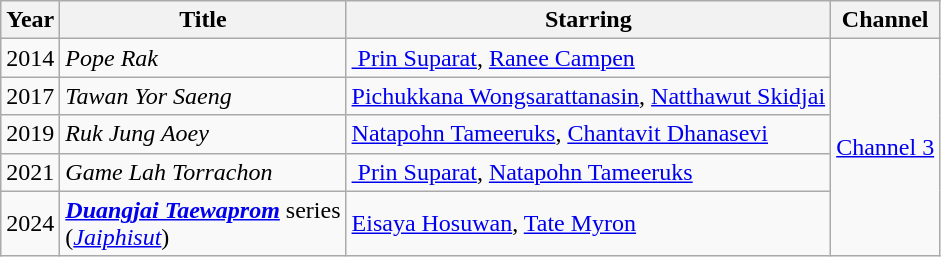<table class="wikitable">
<tr>
<th>Year</th>
<th>Title</th>
<th>Starring</th>
<th>Channel</th>
</tr>
<tr>
<td>2014</td>
<td><em>Pope Rak</em></td>
<td><a href='#'> Prin Suparat</a>, <a href='#'>Ranee Campen</a></td>
<td rowspan="5"><a href='#'>Channel 3</a></td>
</tr>
<tr>
<td>2017</td>
<td><em>Tawan Yor Saeng</em></td>
<td><a href='#'>Pichukkana Wongsarattanasin</a>, <a href='#'>Natthawut Skidjai</a></td>
</tr>
<tr>
<td>2019</td>
<td><em>Ruk Jung Aoey</em></td>
<td><a href='#'>Natapohn Tameeruks</a>, <a href='#'>Chantavit Dhanasevi</a></td>
</tr>
<tr>
<td>2021</td>
<td><em>Game Lah Torrachon</em></td>
<td><a href='#'> Prin Suparat</a>, <a href='#'>Natapohn Tameeruks</a></td>
</tr>
<tr>
<td>2024</td>
<td><strong><em><a href='#'>Duangjai Taewaprom</a></em></strong> series <br>(<em><a href='#'>Jaiphisut</a></em>)</td>
<td><a href='#'>Eisaya Hosuwan</a>, <a href='#'>Tate Myron</a></td>
</tr>
</table>
